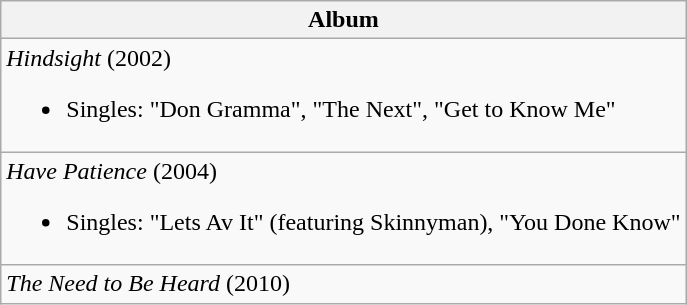<table class="wikitable">
<tr>
<th align="center">Album</th>
</tr>
<tr>
<td align="left"><em>Hindsight</em> (2002)<br><ul><li>Singles: "Don Gramma", "The Next", "Get to Know Me"</li></ul></td>
</tr>
<tr>
<td align="left"><em>Have Patience</em> (2004)<br><ul><li>Singles: "Lets Av It" (featuring Skinnyman), "You Done Know"</li></ul></td>
</tr>
<tr>
<td align="left"><em>The Need to Be Heard</em> (2010)</td>
</tr>
</table>
